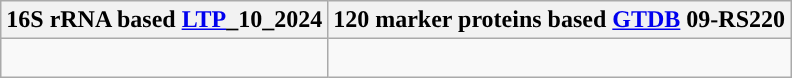<table class="wikitable">
<tr>
<th colspan=1>16S rRNA based <a href='#'>LTP</a>_10_2024</th>
<th colspan=1>120 marker proteins based <a href='#'>GTDB</a> 09-RS220</th>
</tr>
<tr>
<td style="vertical-align:top"><br></td>
<td><br></td>
</tr>
</table>
